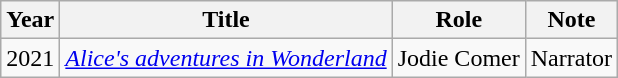<table class="wikitable sortable">
<tr>
<th scope="col">Year</th>
<th scope="col">Title</th>
<th scope="col">Role</th>
<th scope="col">Note</th>
</tr>
<tr>
<td>2021</td>
<td><em><a href='#'>Alice's adventures in Wonderland</a></em></td>
<td>Jodie Comer</td>
<td>Narrator</td>
</tr>
</table>
